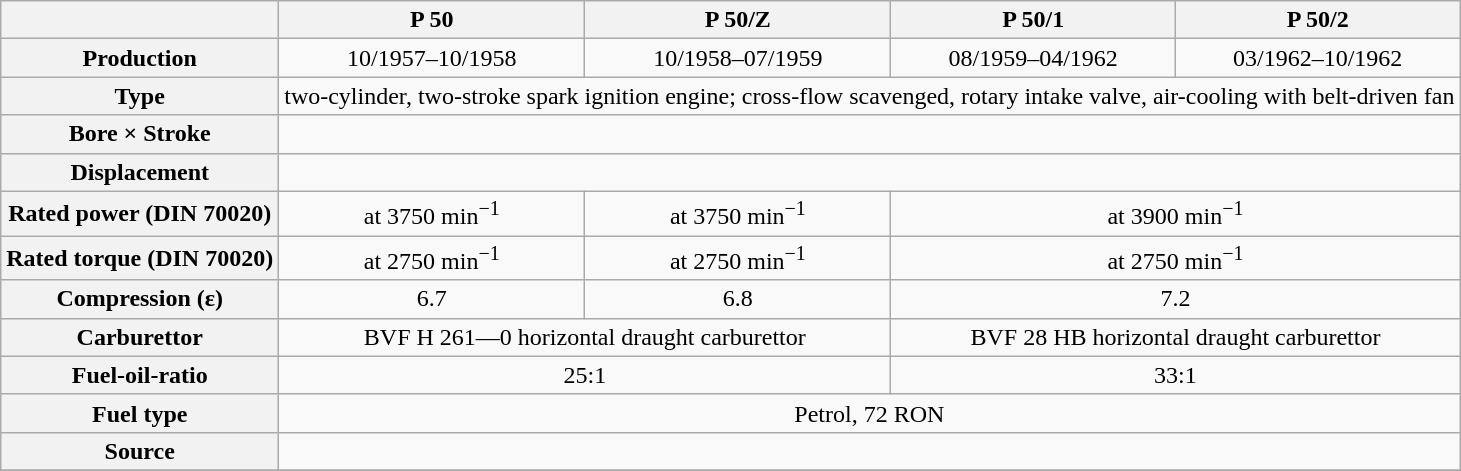<table class="wikitable mw-collapsible mw-collapsed" style="text-align:center">
<tr>
<th></th>
<th>P 50</th>
<th>P 50/Z</th>
<th>P 50/1</th>
<th>P 50/2</th>
</tr>
<tr>
<th>Production</th>
<td>10/1957–10/1958</td>
<td>10/1958–07/1959</td>
<td>08/1959–04/1962</td>
<td>03/1962–10/1962</td>
</tr>
<tr>
<th>Type</th>
<td colspan="4">two-cylinder, two-stroke spark ignition engine; cross-flow scavenged, rotary intake valve, air-cooling with belt-driven fan</td>
</tr>
<tr>
<th>Bore × Stroke</th>
<td colspan="4"></td>
</tr>
<tr>
<th>Displacement</th>
<td colspan="4"></td>
</tr>
<tr>
<th>Rated power (DIN 70020)</th>
<td> at 3750 min<sup>−1</sup></td>
<td> at 3750 min<sup>−1</sup></td>
<td colspan="2"> at 3900 min<sup>−1</sup></td>
</tr>
<tr>
<th>Rated torque (DIN 70020)</th>
<td> at 2750 min<sup>−1</sup></td>
<td> at 2750 min<sup>−1</sup></td>
<td colspan="2"> at 2750 min<sup>−1</sup></td>
</tr>
<tr>
<th>Compression (ε)</th>
<td>6.7</td>
<td>6.8</td>
<td colspan="2">7.2</td>
</tr>
<tr>
<th>Carburettor</th>
<td colspan="2">BVF H 261—0 horizontal draught carburettor</td>
<td colspan="2">BVF 28 HB horizontal draught carburettor</td>
</tr>
<tr>
<th>Fuel-oil-ratio</th>
<td colspan="2">25:1</td>
<td colspan="2">33:1</td>
</tr>
<tr>
<th>Fuel type</th>
<td colspan="4">Petrol, 72 RON</td>
</tr>
<tr>
<th>Source</th>
<td colspan="4"></td>
</tr>
<tr>
</tr>
</table>
